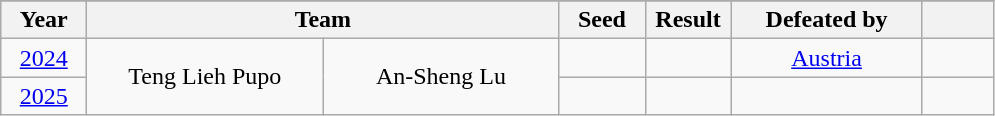<table class="wikitable" style="text-align: center;">
<tr style= "background: #e2e2e2;">
</tr>
<tr style="background: #efefef;">
<th width=50px>Year</th>
<th colspan="2">Team</th>
<th width=50px>Seed</th>
<th width=50px>Result</th>
<th width=120px>Defeated by</th>
<th width=40px></th>
</tr>
<tr>
<td><a href='#'>2024</a></td>
<td rowspan=2 width=150px>Teng Lieh Pupo</td>
<td rowspan=2 width=150px>An-Sheng Lu</td>
<td></td>
<td></td>
<td> <a href='#'>Austria</a></td>
<td></td>
</tr>
<tr>
<td><a href='#'>2025</a></td>
<td></td>
<td></td>
<td></td>
<td></td>
</tr>
</table>
